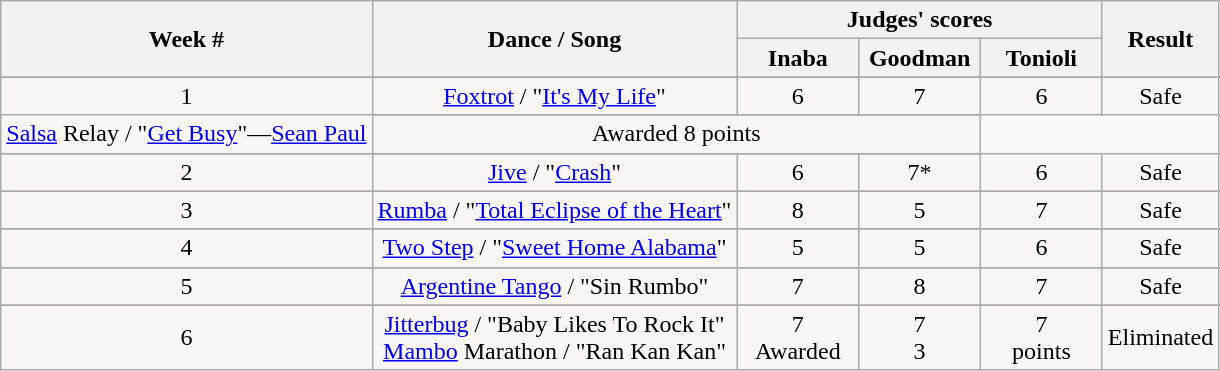<table class="wikitable" style="text-align:center;">
<tr>
<th rowspan="2" bgcolor="CCCCCC">Week #</th>
<th rowspan="2" bgcolor="CCCCCC">Dance / Song</th>
<th colspan="3" bgcolor="CCCCCC">Judges' scores</th>
<th rowspan="2" bgcolor="CCCCCC">Result</th>
</tr>
<tr>
<th bgcolor="CCCCCC" width="10%">Inaba</th>
<th bgcolor="CCCCCC" width="10%">Goodman</th>
<th bgcolor="CCCCCC" width="10%">Tonioli</th>
</tr>
<tr>
</tr>
<tr>
<td rowspan=2 bgcolor="FAF6F6">1</td>
<td bgcolor="FAF6F6"><a href='#'>Foxtrot</a> / "<a href='#'>It's My Life</a>"</td>
<td bgcolor="FAF6F6">6</td>
<td bgcolor="FAF6F6">7</td>
<td bgcolor="FAF6F6">6</td>
<td rowspan=2 bgcolor="FAF6F6">Safe</td>
</tr>
<tr>
</tr>
<tr>
<td bgcolor="FAF6F6"><a href='#'>Salsa</a> Relay / "<a href='#'>Get Busy</a>"—<a href='#'>Sean Paul</a></td>
<td colspan="3" bgcolor="FAF6F6">Awarded 8 points</td>
</tr>
<tr>
</tr>
<tr>
<td bgcolor="FAF6F6">2</td>
<td bgcolor="FAF6F6"><a href='#'>Jive</a> / "<a href='#'>Crash</a>"</td>
<td bgcolor="FAF6F6">6</td>
<td bgcolor="FAF6F6">7*</td>
<td bgcolor="FAF6F6">6</td>
<td bgcolor="FAF6F6">Safe</td>
</tr>
<tr>
</tr>
<tr>
<td bgcolor="FAF6F6">3</td>
<td bgcolor="FAF6F6"><a href='#'>Rumba</a> / "<a href='#'>Total Eclipse of the Heart</a>"</td>
<td bgcolor="FAF6F6">8</td>
<td bgcolor="FAF6F6">5</td>
<td bgcolor="FAF6F6">7</td>
<td bgcolor="FAF6F6">Safe</td>
</tr>
<tr>
</tr>
<tr>
<td bgcolor="FAF6F6">4</td>
<td bgcolor="FAF6F6"><a href='#'>Two Step</a> / "<a href='#'>Sweet Home Alabama</a>"</td>
<td bgcolor="FAF6F6">5</td>
<td bgcolor="FAF6F6">5</td>
<td bgcolor="FAF6F6">6</td>
<td bgcolor="FAF6F6">Safe</td>
</tr>
<tr>
</tr>
<tr>
<td bgcolor="FAF6F6">5</td>
<td bgcolor="FAF6F6"><a href='#'>Argentine Tango</a> / "Sin Rumbo"</td>
<td bgcolor="FAF6F6">7</td>
<td bgcolor="FAF6F6">8</td>
<td bgcolor="FAF6F6">7</td>
<td bgcolor="FAF6F6">Safe</td>
</tr>
<tr>
</tr>
<tr>
<td bgcolor="FAF6F6">6</td>
<td bgcolor="FAF6F6"><a href='#'>Jitterbug</a> / "Baby Likes To Rock It" <br> <a href='#'>Mambo</a> Marathon / "Ran Kan Kan"</td>
<td bgcolor="FAF6F6">7 <br> Awarded</td>
<td bgcolor="FAF6F6">7 <br> 3</td>
<td bgcolor="FAF6F6">7 <br> points</td>
<td bgcolor="FAF6F6">Eliminated</td>
</tr>
</table>
